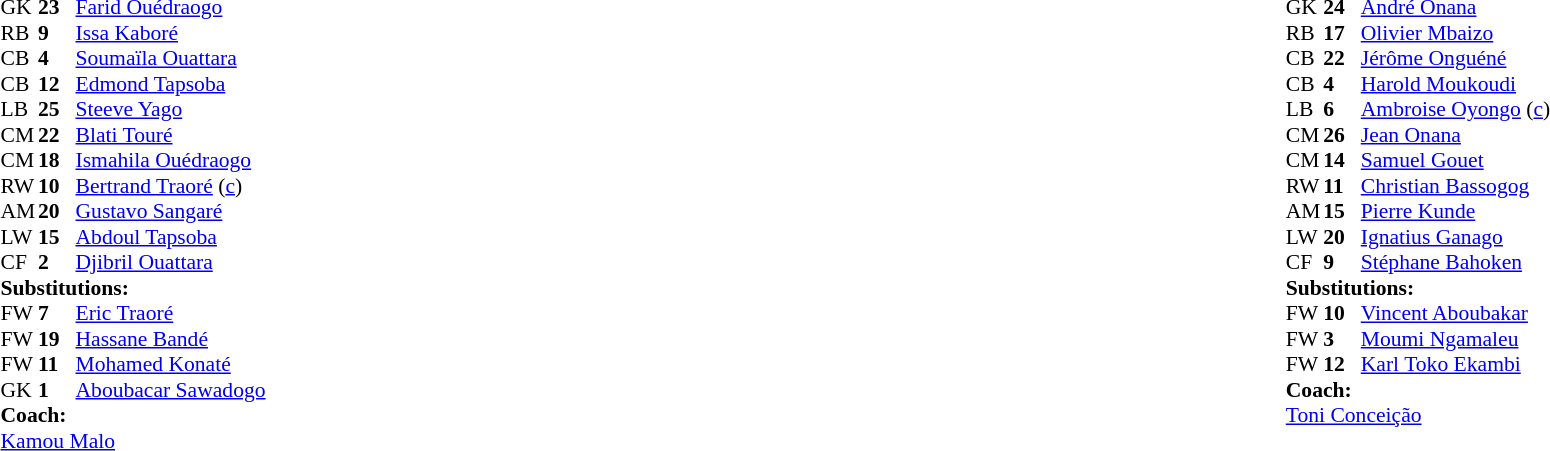<table width="100%">
<tr>
<td valign="top" width="40%"><br><table style="font-size:90%" cellspacing="0" cellpadding="0">
<tr>
<th width=25></th>
<th width=25></th>
</tr>
<tr>
<td>GK</td>
<td><strong>23</strong></td>
<td><a href='#'>Farid Ouédraogo</a></td>
<td></td>
<td></td>
</tr>
<tr>
<td>RB</td>
<td><strong>9</strong></td>
<td><a href='#'>Issa Kaboré</a></td>
</tr>
<tr>
<td>CB</td>
<td><strong>4</strong></td>
<td><a href='#'>Soumaïla Ouattara</a></td>
</tr>
<tr>
<td>CB</td>
<td><strong>12</strong></td>
<td><a href='#'>Edmond Tapsoba</a></td>
<td></td>
</tr>
<tr>
<td>LB</td>
<td><strong>25</strong></td>
<td><a href='#'>Steeve Yago</a></td>
</tr>
<tr>
<td>CM</td>
<td><strong>22</strong></td>
<td><a href='#'>Blati Touré</a></td>
</tr>
<tr>
<td>CM</td>
<td><strong>18</strong></td>
<td><a href='#'>Ismahila Ouédraogo</a></td>
<td></td>
</tr>
<tr>
<td>RW</td>
<td><strong>10</strong></td>
<td><a href='#'>Bertrand Traoré</a> (<a href='#'>c</a>)</td>
<td></td>
<td></td>
</tr>
<tr>
<td>AM</td>
<td><strong>20</strong></td>
<td><a href='#'>Gustavo Sangaré</a></td>
</tr>
<tr>
<td>LW</td>
<td><strong>15</strong></td>
<td><a href='#'>Abdoul Tapsoba</a></td>
<td></td>
<td></td>
</tr>
<tr>
<td>CF</td>
<td><strong>2</strong></td>
<td><a href='#'>Djibril Ouattara</a></td>
<td></td>
<td></td>
</tr>
<tr>
<td colspan=3><strong>Substitutions:</strong></td>
</tr>
<tr>
<td>FW</td>
<td><strong>7</strong></td>
<td><a href='#'>Eric Traoré</a></td>
<td></td>
<td></td>
</tr>
<tr>
<td>FW</td>
<td><strong>19</strong></td>
<td><a href='#'>Hassane Bandé</a></td>
<td></td>
<td></td>
</tr>
<tr>
<td>FW</td>
<td><strong>11</strong></td>
<td><a href='#'>Mohamed Konaté</a></td>
<td></td>
<td></td>
</tr>
<tr>
<td>GK</td>
<td><strong>1</strong></td>
<td><a href='#'>Aboubacar Sawadogo</a></td>
<td></td>
<td></td>
</tr>
<tr>
<td colspan=3><strong>Coach:</strong></td>
</tr>
<tr>
<td colspan=3><a href='#'>Kamou Malo</a></td>
</tr>
</table>
</td>
<td valign="top"></td>
<td valign="top" width="50%"><br><table style="font-size:90%; margin:auto" cellspacing="0" cellpadding="0">
<tr>
<th width=25></th>
<th width=25></th>
</tr>
<tr>
<td>GK</td>
<td><strong>24</strong></td>
<td><a href='#'>André Onana</a></td>
</tr>
<tr>
<td>RB</td>
<td><strong>17</strong></td>
<td><a href='#'>Olivier Mbaizo</a></td>
</tr>
<tr>
<td>CB</td>
<td><strong>22</strong></td>
<td><a href='#'>Jérôme Onguéné</a></td>
</tr>
<tr>
<td>CB</td>
<td><strong>4</strong></td>
<td><a href='#'>Harold Moukoudi</a></td>
</tr>
<tr>
<td>LB</td>
<td><strong>6</strong></td>
<td><a href='#'>Ambroise Oyongo</a> (<a href='#'>c</a>)</td>
</tr>
<tr>
<td>CM</td>
<td><strong>26</strong></td>
<td><a href='#'>Jean Onana</a></td>
</tr>
<tr>
<td>CM</td>
<td><strong>14</strong></td>
<td><a href='#'>Samuel Gouet</a></td>
<td></td>
<td></td>
</tr>
<tr>
<td>RW</td>
<td><strong>11</strong></td>
<td><a href='#'>Christian Bassogog</a></td>
<td></td>
<td></td>
</tr>
<tr>
<td>AM</td>
<td><strong>15</strong></td>
<td><a href='#'>Pierre Kunde</a></td>
</tr>
<tr>
<td>LW</td>
<td><strong>20</strong></td>
<td><a href='#'>Ignatius Ganago</a></td>
<td></td>
<td></td>
</tr>
<tr>
<td>CF</td>
<td><strong>9</strong></td>
<td><a href='#'>Stéphane Bahoken</a></td>
<td></td>
</tr>
<tr>
<td colspan=3><strong>Substitutions:</strong></td>
</tr>
<tr>
<td>FW</td>
<td><strong>10</strong></td>
<td><a href='#'>Vincent Aboubakar</a></td>
<td></td>
<td></td>
</tr>
<tr>
<td>FW</td>
<td><strong>3</strong></td>
<td><a href='#'>Moumi Ngamaleu</a></td>
<td></td>
<td></td>
</tr>
<tr>
<td>FW</td>
<td><strong>12</strong></td>
<td><a href='#'>Karl Toko Ekambi</a></td>
<td></td>
<td></td>
</tr>
<tr>
<td colspan=3><strong>Coach:</strong></td>
</tr>
<tr>
<td colspan=3> <a href='#'>Toni Conceição</a></td>
</tr>
</table>
</td>
</tr>
</table>
